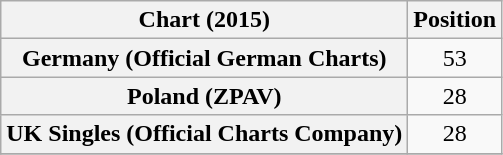<table class="wikitable sortable plainrowheaders" style="text-align:center">
<tr>
<th scope="col">Chart (2015)</th>
<th scope="col">Position</th>
</tr>
<tr>
<th scope="row">Germany (Official German Charts)</th>
<td style="text-align:center;">53</td>
</tr>
<tr>
<th scope="row">Poland (ZPAV)</th>
<td>28</td>
</tr>
<tr>
<th scope="row">UK Singles (Official Charts Company)</th>
<td>28</td>
</tr>
<tr>
</tr>
</table>
